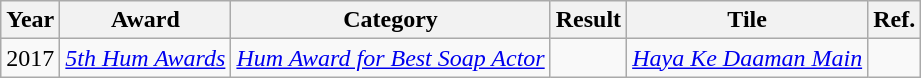<table class="wikitable">
<tr>
<th>Year</th>
<th>Award</th>
<th>Category</th>
<th>Result</th>
<th>Tile</th>
<th>Ref.</th>
</tr>
<tr>
<td>2017</td>
<td><em><a href='#'>5th Hum Awards</a></em></td>
<td><em><a href='#'>Hum Award for Best Soap Actor</a></em></td>
<td></td>
<td><em><a href='#'>Haya Ke Daaman Main</a></em></td>
<td></td>
</tr>
</table>
